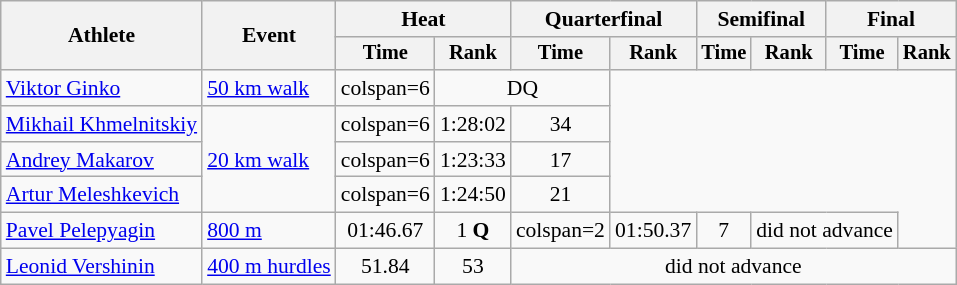<table class=wikitable style="font-size:90%; text-align:center">
<tr>
<th rowspan=2>Athlete</th>
<th rowspan=2>Event</th>
<th colspan=2>Heat</th>
<th colspan=2>Quarterfinal</th>
<th colspan=2>Semifinal</th>
<th colspan=2>Final</th>
</tr>
<tr style=font-size:95%>
<th>Time</th>
<th>Rank</th>
<th>Time</th>
<th>Rank</th>
<th>Time</th>
<th>Rank</th>
<th>Time</th>
<th>Rank</th>
</tr>
<tr>
<td align=left><a href='#'>Viktor Ginko</a></td>
<td align=left><a href='#'>50 km walk</a></td>
<td>colspan=6 </td>
<td colspan=2>DQ</td>
</tr>
<tr>
<td align=left><a href='#'>Mikhail Khmelnitskiy</a></td>
<td align=left rowspan=3><a href='#'>20 km walk</a></td>
<td>colspan=6 </td>
<td>1:28:02</td>
<td>34</td>
</tr>
<tr>
<td align=left><a href='#'>Andrey Makarov</a></td>
<td>colspan=6 </td>
<td>1:23:33</td>
<td>17</td>
</tr>
<tr>
<td align=left><a href='#'>Artur Meleshkevich</a></td>
<td>colspan=6 </td>
<td>1:24:50</td>
<td>21</td>
</tr>
<tr>
<td align=left><a href='#'>Pavel Pelepyagin</a></td>
<td align=left rowspan=1><a href='#'>800 m</a></td>
<td>01:46.67</td>
<td>1 <strong>Q</strong></td>
<td>colspan=2</td>
<td>01:50.37</td>
<td>7</td>
<td colspan=2>did not advance</td>
</tr>
<tr>
<td align=left><a href='#'>Leonid Vershinin</a></td>
<td align=left rowspan=1><a href='#'>400 m hurdles</a></td>
<td>51.84</td>
<td>53</td>
<td colspan=6>did not advance</td>
</tr>
</table>
